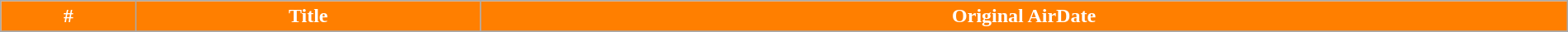<table class="wikitable plainrowheaders"  style="width:100%; margin-right:0;">
<tr>
<th style="background:#FF7F00; color:#fff;">#</th>
<th style="background:#FF7F00; color:#fff;">Title</th>
<th style="background:#FF7F00; color:#fff;">Original AirDate</th>
</tr>
<tr>
</tr>
</table>
